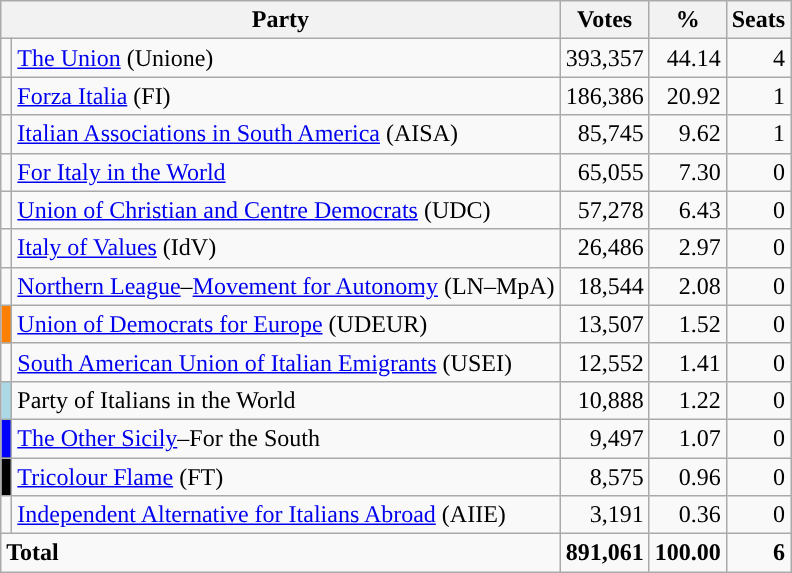<table class=wikitable style="text-align:right">
<tr>
<th colspan=2>Party</th>
<th>Votes</th>
<th>%</th>
<th>Seats</th>
</tr>
<tr>
<td></td>
<td align="left"><a href='#'>The Union</a> (Unione)</td>
<td align="right">393,357</td>
<td align="right">44.14</td>
<td align="right">4</td>
</tr>
<tr>
<td></td>
<td align="left"><a href='#'>Forza Italia</a> (FI)</td>
<td align="right">186,386</td>
<td align="right">20.92</td>
<td align="right">1</td>
</tr>
<tr>
<td></td>
<td align="left"><a href='#'>Italian Associations in South America</a> (AISA)</td>
<td align="right">85,745</td>
<td align="right">9.62</td>
<td align="right">1</td>
</tr>
<tr>
<td></td>
<td align="left"><a href='#'>For Italy in the World</a></td>
<td align="right">65,055</td>
<td align="right">7.30</td>
<td align="right">0</td>
</tr>
<tr>
<td></td>
<td align="left"><a href='#'>Union of Christian and Centre Democrats</a> (UDC)</td>
<td align="right">57,278</td>
<td align="right">6.43</td>
<td align="right">0</td>
</tr>
<tr>
<td></td>
<td align="left"><a href='#'>Italy of Values</a> (IdV)</td>
<td align="right">26,486</td>
<td align="right">2.97</td>
<td align="right">0</td>
</tr>
<tr>
<td></td>
<td align="left"><a href='#'>Northern League</a>–<a href='#'>Movement for Autonomy</a> (LN–MpA)</td>
<td align="right">18,544</td>
<td align="right">2.08</td>
<td align="right">0</td>
</tr>
<tr>
<td bgcolor="#FF7F00"></td>
<td align="left"><a href='#'>Union of Democrats for Europe</a> (UDEUR)</td>
<td align="right">13,507</td>
<td align="right">1.52</td>
<td align="right">0</td>
</tr>
<tr>
<td></td>
<td align="left"><a href='#'>South American Union of Italian Emigrants</a> (USEI)</td>
<td align="right">12,552</td>
<td align="right">1.41</td>
<td align="right">0</td>
</tr>
<tr>
<td bgcolor="lightblue"></td>
<td align="left">Party of Italians in the World</td>
<td align="right">10,888</td>
<td align="right">1.22</td>
<td align="right">0</td>
</tr>
<tr>
<td bgcolor="blue"></td>
<td align="left"><a href='#'>The Other Sicily</a>–For the South</td>
<td align="right">9,497</td>
<td align="right">1.07</td>
<td align="right">0</td>
</tr>
<tr>
<td bgcolor="black"></td>
<td align="left"><a href='#'>Tricolour Flame</a> (FT)</td>
<td align="right">8,575</td>
<td align="right">0.96</td>
<td align="right">0</td>
</tr>
<tr>
<td></td>
<td align="left"><a href='#'>Independent Alternative for Italians Abroad</a> (AIIE)</td>
<td align="right">3,191</td>
<td align="right">0.36</td>
<td align="right">0</td>
</tr>
<tr>
<td align="left" colspan=2><strong>Total</strong></td>
<td align="right"><strong>891,061</strong></td>
<td align="right"><strong>100.00</strong></td>
<td align="right"><strong>6</strong></td>
</tr>
</table>
